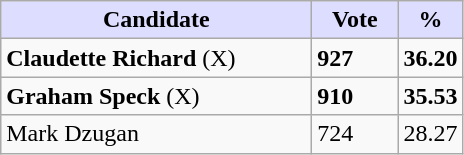<table class="wikitable">
<tr>
<th style="background:#ddf; width:200px;">Candidate</th>
<th style="background:#ddf; width:50px;">Vote</th>
<th style="background:#ddf; width:30px;">%</th>
</tr>
<tr>
<td><strong>Claudette Richard</strong> (X)</td>
<td><strong>927</strong></td>
<td><strong>36.20</strong></td>
</tr>
<tr>
<td><strong>Graham Speck</strong> (X)</td>
<td><strong>910</strong></td>
<td><strong>35.53</strong></td>
</tr>
<tr>
<td>Mark Dzugan</td>
<td>724</td>
<td>28.27</td>
</tr>
</table>
